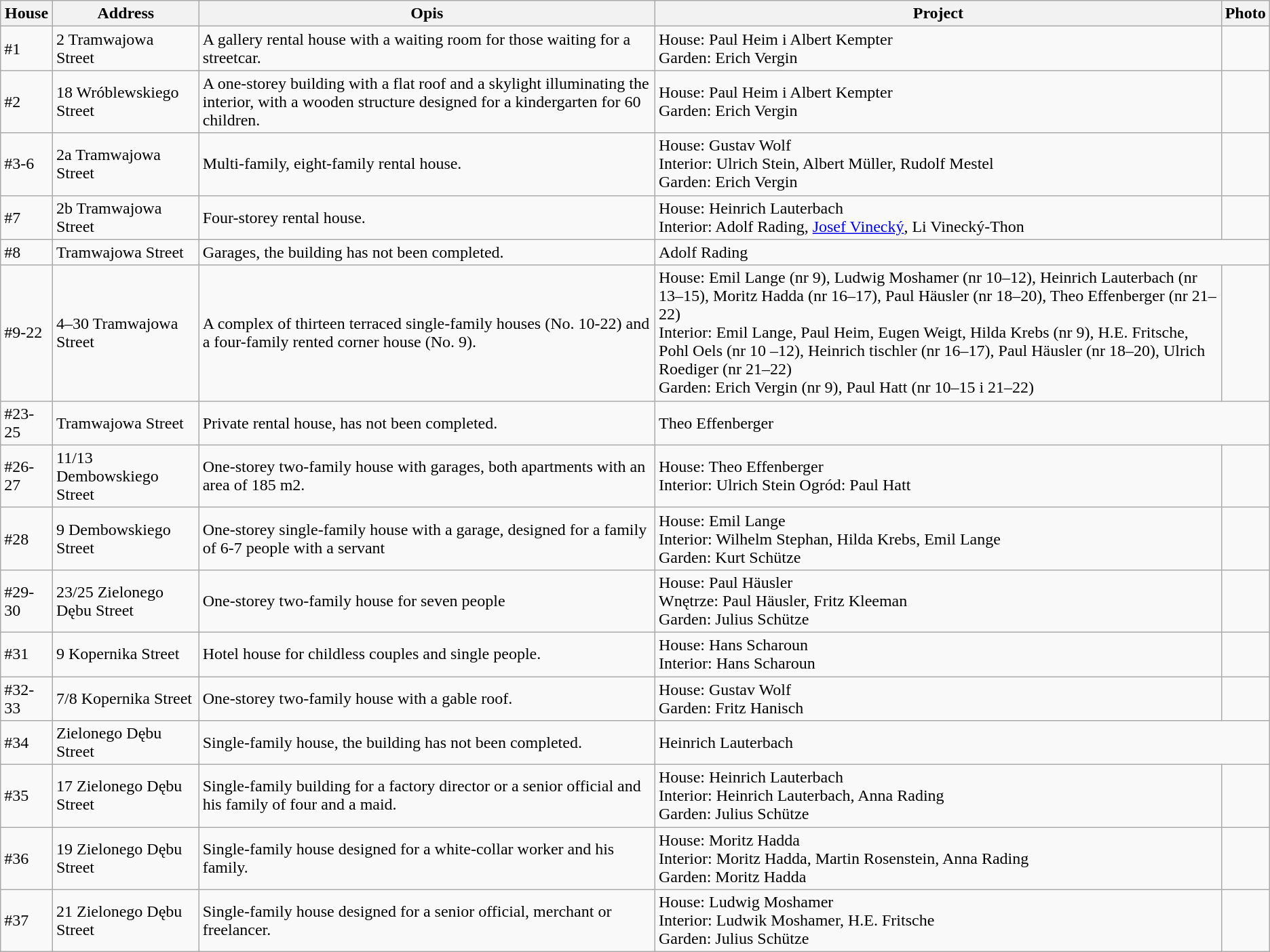<table class="wikitable">
<tr>
<th>House</th>
<th>Address</th>
<th>Opis</th>
<th>Project</th>
<th>Photo</th>
</tr>
<tr>
<td>#1</td>
<td>2 Tramwajowa Street</td>
<td>A gallery rental house with a waiting room for those waiting for a streetcar.</td>
<td>House: Paul Heim i Albert Kempter<br>Garden: Erich Vergin</td>
<td></td>
</tr>
<tr>
<td>#2</td>
<td>18 Wróblewskiego Street</td>
<td>A one-storey building with a flat roof and a skylight illuminating the interior, with a wooden structure designed for a kindergarten for 60 children.</td>
<td>House: Paul Heim i Albert Kempter<br>Garden: Erich Vergin</td>
<td></td>
</tr>
<tr>
<td>#3-6</td>
<td>2a Tramwajowa Street</td>
<td>Multi-family, eight-family rental house.</td>
<td>House: Gustav Wolf<br>Interior: Ulrich Stein, Albert Müller, Rudolf Mestel<br>Garden: Erich Vergin</td>
<td></td>
</tr>
<tr>
<td>#7</td>
<td>2b Tramwajowa Street</td>
<td>Four-storey rental house.</td>
<td>House: Heinrich Lauterbach<br>Interior: Adolf Rading, <a href='#'>Josef Vinecký</a>, Li Vinecký-Thon</td>
<td></td>
</tr>
<tr>
<td>#8</td>
<td>Tramwajowa Street</td>
<td>Garages, the building has not been completed.</td>
<td colspan="2">Adolf Rading</td>
</tr>
<tr>
<td>#9-22</td>
<td>4–30 Tramwajowa Street</td>
<td>A complex of thirteen terraced single-family houses (No. 10-22) and a four-family rented corner house (No. 9).</td>
<td>House: Emil Lange (nr 9), Ludwig Moshamer (nr 10–12), Heinrich Lauterbach (nr 13–15), Moritz Hadda (nr 16–17), Paul Häusler (nr 18–20), Theo Effenberger (nr 21–22)<br>Interior: Emil Lange, Paul Heim, Eugen Weigt, Hilda Krebs (nr 9), H.E. Fritsche, Pohl Oels (nr 10 –12), Heinrich tischler (nr 16–17), Paul Häusler (nr 18–20), Ulrich Roediger (nr 21–22)<br>Garden: Erich Vergin (nr 9), Paul Hatt (nr 10–15 i 21–22)</td>
<td></td>
</tr>
<tr>
<td>#23-25</td>
<td>Tramwajowa Street</td>
<td>Private rental house, has not been completed.</td>
<td colspan="2">Theo Effenberger</td>
</tr>
<tr>
<td>#26-27</td>
<td>11/13 Dembowskiego Street</td>
<td>One-storey two-family house with garages, both apartments with an area of 185 m2.</td>
<td>House: Theo Effenberger<br>Interior: Ulrich Stein
Ogród: Paul Hatt</td>
<td></td>
</tr>
<tr>
<td>#28</td>
<td>9 Dembowskiego Street</td>
<td>One-storey single-family house with a garage, designed for a family of 6-7 people with a servant</td>
<td>House: Emil Lange<br>Interior: Wilhelm Stephan, Hilda Krebs, Emil Lange<br>Garden: Kurt Schütze</td>
<td></td>
</tr>
<tr>
<td>#29-30</td>
<td>23/25 Zielonego Dębu Street</td>
<td>One-storey two-family house for seven people</td>
<td>House: Paul Häusler<br>Wnętrze: Paul Häusler, Fritz Kleeman<br>Garden: Julius Schütze</td>
<td></td>
</tr>
<tr>
<td>#31</td>
<td>9 Kopernika Street</td>
<td>Hotel house for childless couples and single people.</td>
<td>House: Hans Scharoun<br>Interior: Hans Scharoun</td>
<td></td>
</tr>
<tr>
<td>#32-33</td>
<td>7/8 Kopernika Street</td>
<td>One-storey two-family house with a gable roof.</td>
<td>House: Gustav Wolf<br>Garden: Fritz Hanisch</td>
<td></td>
</tr>
<tr>
<td>#34</td>
<td>Zielonego Dębu Street</td>
<td>Single-family house, the building has not been completed.</td>
<td colspan="2">Heinrich Lauterbach</td>
</tr>
<tr>
<td>#35</td>
<td>17 Zielonego Dębu Street</td>
<td>Single-family building for a factory director or a senior official and his family of four and a maid.</td>
<td>House: Heinrich Lauterbach<br>Interior: Heinrich Lauterbach, Anna Rading<br>Garden: Julius Schütze</td>
<td></td>
</tr>
<tr>
<td>#36</td>
<td>19 Zielonego Dębu Street</td>
<td>Single-family house designed for a white-collar worker and his family.</td>
<td>House: Moritz Hadda<br>Interior: Moritz Hadda, Martin Rosenstein, Anna Rading<br>Garden: Moritz Hadda</td>
<td></td>
</tr>
<tr>
<td>#37</td>
<td>21 Zielonego Dębu Street</td>
<td>Single-family house designed for a senior official, merchant or freelancer.</td>
<td>House: Ludwig Moshamer<br>Interior: Ludwik Moshamer, H.E. Fritsche<br>Garden: Julius Schütze</td>
<td></td>
</tr>
</table>
